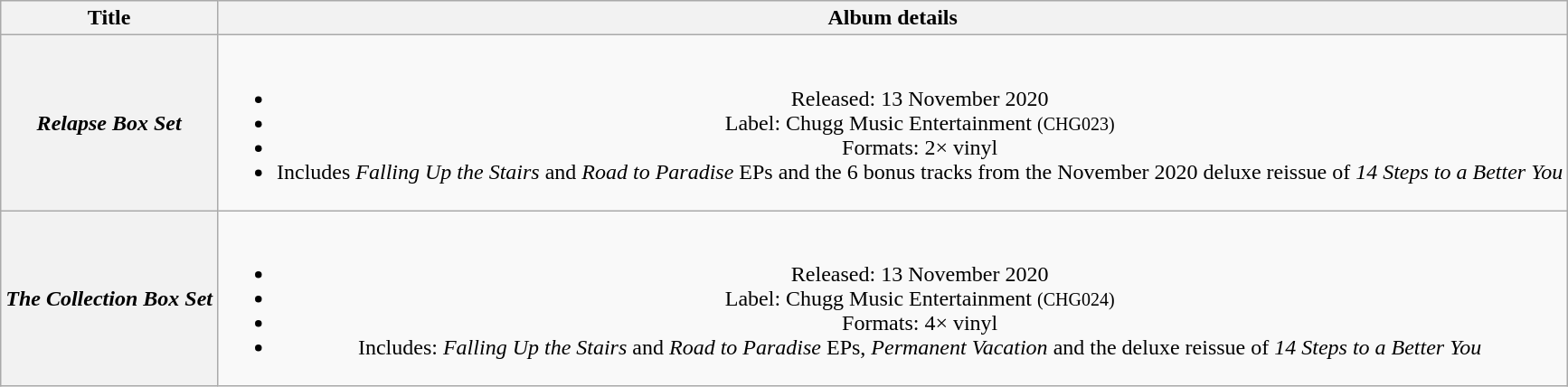<table class="wikitable plainrowheaders" style="text-align:center;">
<tr>
<th scope="col">Title</th>
<th scope="col">Album details</th>
</tr>
<tr>
<th scope="row"><em>Relapse Box Set</em></th>
<td><br><ul><li>Released: 13 November 2020</li><li>Label: Chugg Music Entertainment <small>(CHG023)</small></li><li>Formats: 2× vinyl</li><li>Includes <em>Falling Up the Stairs</em> and <em>Road to Paradise</em> EPs and the 6 bonus tracks from the November 2020 deluxe reissue of <em>14 Steps to a Better You</em></li></ul></td>
</tr>
<tr>
<th scope="row"><em>The Collection Box Set</em></th>
<td><br><ul><li>Released: 13 November 2020</li><li>Label: Chugg Music Entertainment <small>(CHG024)</small></li><li>Formats: 4× vinyl</li><li>Includes: <em>Falling Up the Stairs</em> and <em>Road to Paradise</em> EPs, <em>Permanent Vacation</em> and the deluxe reissue of <em>14 Steps to a Better You</em></li></ul></td>
</tr>
</table>
